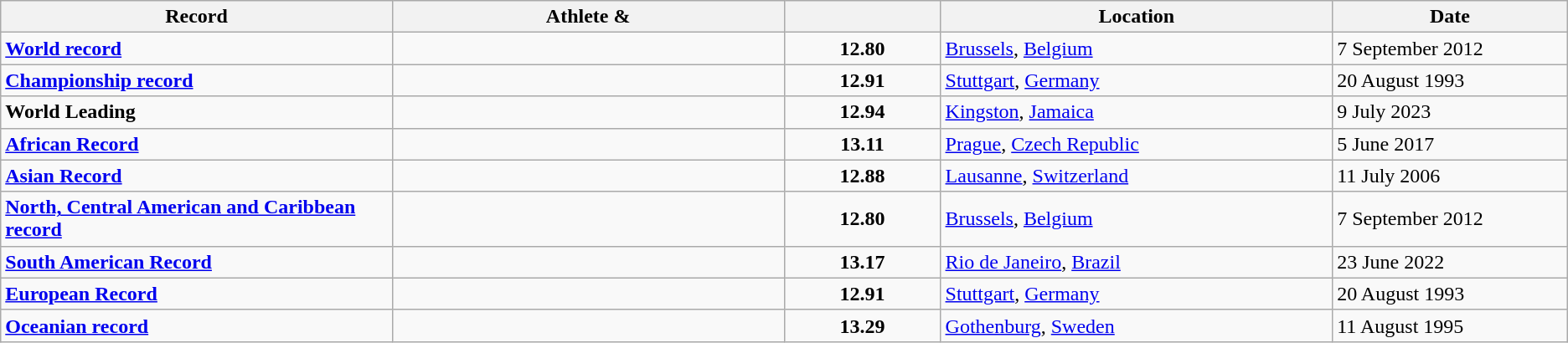<table class="wikitable">
<tr>
<th width=25% align=center>Record</th>
<th width=25% align=center>Athlete & </th>
<th width=10% align=center></th>
<th width=25% align=center>Location</th>
<th width=15% align=center>Date</th>
</tr>
<tr>
<td><strong><a href='#'>World record</a></strong></td>
<td></td>
<td align=center><strong>12.80</strong></td>
<td><a href='#'>Brussels</a>, <a href='#'>Belgium</a></td>
<td>7 September 2012</td>
</tr>
<tr>
<td><strong><a href='#'>Championship record</a></strong></td>
<td></td>
<td align=center><strong>12.91</strong></td>
<td><a href='#'>Stuttgart</a>, <a href='#'>Germany</a></td>
<td>20 August 1993</td>
</tr>
<tr>
<td><strong>World Leading</strong></td>
<td></td>
<td align=center><strong>12.94</strong></td>
<td><a href='#'>Kingston</a>, <a href='#'>Jamaica</a></td>
<td>9 July 2023</td>
</tr>
<tr>
<td><strong><a href='#'>African Record</a></strong></td>
<td></td>
<td align=center><strong>13.11</strong></td>
<td><a href='#'>Prague</a>, <a href='#'>Czech Republic</a></td>
<td>5 June 2017</td>
</tr>
<tr>
<td><strong><a href='#'>Asian Record</a></strong></td>
<td></td>
<td align=center><strong>12.88</strong></td>
<td><a href='#'>Lausanne</a>, <a href='#'>Switzerland</a></td>
<td>11 July 2006</td>
</tr>
<tr>
<td><strong><a href='#'>North, Central American and Caribbean record</a></strong></td>
<td></td>
<td align=center><strong>12.80</strong></td>
<td><a href='#'>Brussels</a>, <a href='#'>Belgium</a></td>
<td>7 September 2012</td>
</tr>
<tr>
<td><strong><a href='#'>South American Record</a></strong></td>
<td></td>
<td align=center><strong>13.17</strong></td>
<td><a href='#'>Rio de Janeiro</a>, <a href='#'>Brazil</a></td>
<td>23 June 2022</td>
</tr>
<tr>
<td><strong><a href='#'>European Record</a></strong></td>
<td></td>
<td align=center><strong>12.91</strong></td>
<td><a href='#'>Stuttgart</a>, <a href='#'>Germany</a></td>
<td>20 August 1993</td>
</tr>
<tr>
<td><strong><a href='#'>Oceanian record</a></strong></td>
<td></td>
<td align=center><strong>13.29</strong></td>
<td><a href='#'>Gothenburg</a>, <a href='#'>Sweden</a></td>
<td>11 August 1995</td>
</tr>
</table>
